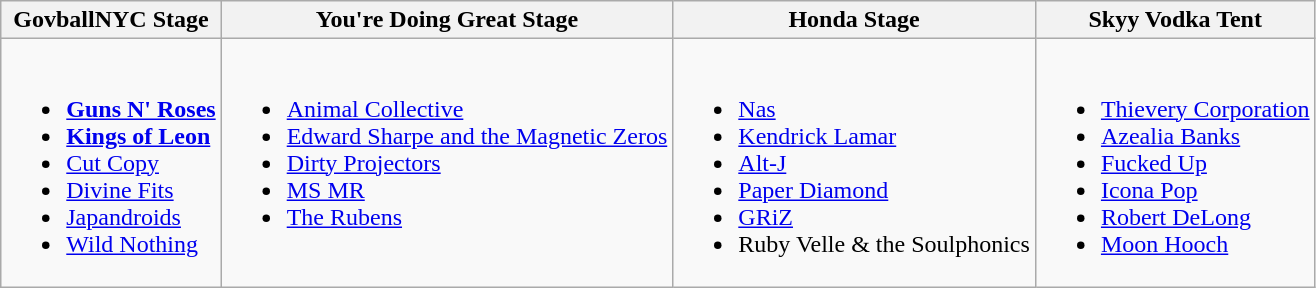<table class="wikitable">
<tr>
<th>GovballNYC Stage</th>
<th>You're Doing Great Stage</th>
<th>Honda Stage</th>
<th>Skyy Vodka Tent</th>
</tr>
<tr valign="top">
<td><br><ul><li><strong><a href='#'>Guns N' Roses</a></strong></li><li><strong><a href='#'>Kings of Leon</a></strong></li><li><a href='#'>Cut Copy</a></li><li><a href='#'>Divine Fits</a></li><li><a href='#'>Japandroids</a></li><li><a href='#'>Wild Nothing</a></li></ul></td>
<td><br><ul><li><a href='#'>Animal Collective</a></li><li><a href='#'>Edward Sharpe and the Magnetic Zeros</a></li><li><a href='#'>Dirty Projectors</a></li><li><a href='#'>MS MR</a></li><li><a href='#'>The Rubens</a></li></ul></td>
<td><br><ul><li><a href='#'>Nas</a></li><li><a href='#'>Kendrick Lamar</a></li><li><a href='#'>Alt-J</a></li><li><a href='#'>Paper Diamond</a></li><li><a href='#'>GRiZ</a></li><li>Ruby Velle & the Soulphonics</li></ul></td>
<td><br><ul><li><a href='#'>Thievery Corporation</a></li><li><a href='#'>Azealia Banks</a></li><li><a href='#'>Fucked Up</a></li><li><a href='#'>Icona Pop</a></li><li><a href='#'>Robert DeLong</a></li><li><a href='#'>Moon Hooch</a></li></ul></td>
</tr>
</table>
